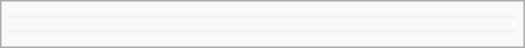<table class="infobox" width=350>
<tr>
<td></td>
</tr>
<tr style="background-color:#f3f3f3">
<td></td>
</tr>
<tr>
<td></td>
</tr>
<tr>
</tr>
<tr style="background-color:#f3f3f3">
<td></td>
</tr>
<tr>
<td></td>
</tr>
</table>
